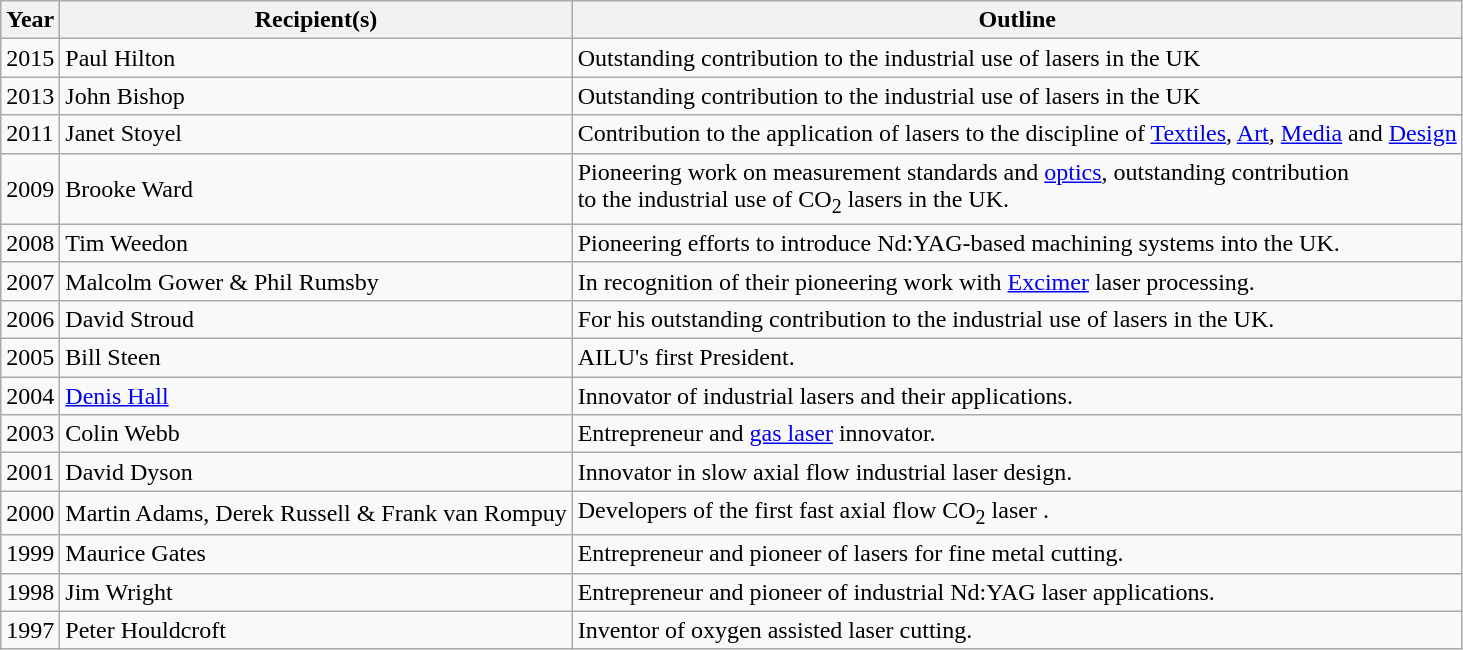<table class="wikitable" border="1">
<tr>
<th>Year</th>
<th>Recipient(s)</th>
<th>Outline</th>
</tr>
<tr>
<td>2015</td>
<td>Paul Hilton</td>
<td>Outstanding contribution to the industrial use of lasers in the UK</td>
</tr>
<tr>
<td>2013</td>
<td>John Bishop</td>
<td>Outstanding contribution to the industrial use of lasers in the UK</td>
</tr>
<tr>
<td>2011</td>
<td>Janet Stoyel</td>
<td>Contribution to the application of lasers to the discipline of <a href='#'>Textiles</a>, <a href='#'>Art</a>, <a href='#'>Media</a> and <a href='#'>Design</a></td>
</tr>
<tr>
<td>2009</td>
<td>Brooke Ward</td>
<td>Pioneering work on measurement standards and <a href='#'>optics</a>, outstanding contribution<br>to the industrial use of CO<sub>2</sub> lasers in the UK.</td>
</tr>
<tr>
<td>2008</td>
<td>Tim Weedon</td>
<td>Pioneering efforts to introduce Nd:YAG-based machining systems into the UK.</td>
</tr>
<tr>
<td>2007</td>
<td>Malcolm Gower & Phil Rumsby</td>
<td>In recognition of their pioneering work with <a href='#'>Excimer</a> laser processing.</td>
</tr>
<tr>
<td>2006</td>
<td>David Stroud</td>
<td>For his outstanding contribution to the industrial use of lasers in the UK.</td>
</tr>
<tr>
<td>2005</td>
<td>Bill Steen</td>
<td>AILU's first President.</td>
</tr>
<tr>
<td>2004</td>
<td><a href='#'>Denis Hall</a></td>
<td>Innovator of industrial lasers and their applications.</td>
</tr>
<tr>
<td>2003</td>
<td>Colin Webb</td>
<td>Entrepreneur and <a href='#'>gas laser</a> innovator.</td>
</tr>
<tr>
<td>2001</td>
<td>David Dyson</td>
<td>Innovator in slow axial flow industrial laser design.</td>
</tr>
<tr>
<td>2000</td>
<td>Martin Adams, Derek Russell & Frank van Rompuy</td>
<td>Developers of the first fast axial flow CO<sub>2</sub> laser .</td>
</tr>
<tr>
<td>1999</td>
<td>Maurice Gates</td>
<td>Entrepreneur and pioneer of lasers for fine metal cutting.</td>
</tr>
<tr>
<td>1998</td>
<td>Jim Wright</td>
<td>Entrepreneur and pioneer of industrial Nd:YAG laser applications.</td>
</tr>
<tr>
<td>1997</td>
<td>Peter Houldcroft</td>
<td>Inventor of oxygen assisted laser cutting.</td>
</tr>
</table>
